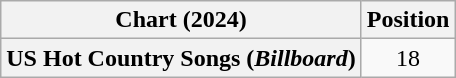<table class="wikitable plainrowheaders" style="text-align:center">
<tr>
<th scope="col">Chart (2024)</th>
<th scope="col">Position</th>
</tr>
<tr>
<th scope="row">US Hot Country Songs (<em>Billboard</em>)</th>
<td>18</td>
</tr>
</table>
